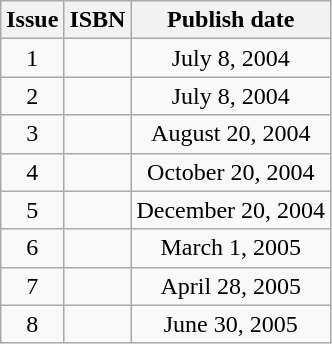<table class="wikitable" style="text-align:center">
<tr>
<th>Issue</th>
<th>ISBN</th>
<th>Publish date</th>
</tr>
<tr>
<td>1</td>
<td></td>
<td>July 8, 2004</td>
</tr>
<tr>
<td>2</td>
<td></td>
<td>July 8, 2004</td>
</tr>
<tr>
<td>3</td>
<td></td>
<td>August 20, 2004</td>
</tr>
<tr>
<td>4</td>
<td></td>
<td>October 20, 2004</td>
</tr>
<tr>
<td>5</td>
<td></td>
<td>December 20, 2004</td>
</tr>
<tr>
<td>6</td>
<td></td>
<td>March 1, 2005</td>
</tr>
<tr>
<td>7</td>
<td></td>
<td>April 28, 2005</td>
</tr>
<tr>
<td>8</td>
<td></td>
<td>June 30, 2005</td>
</tr>
</table>
